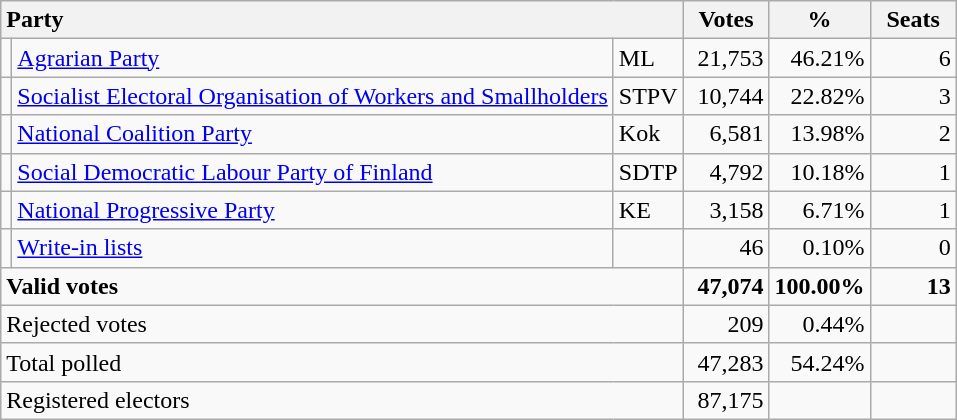<table class="wikitable" border="1" style="text-align:right;">
<tr>
<th style="text-align:left;" colspan=3>Party</th>
<th align=center width="50">Votes</th>
<th align=center width="50">%</th>
<th align=center width="50">Seats</th>
</tr>
<tr>
<td></td>
<td align=left><a href='#'>Agrarian Party</a></td>
<td align=left>ML</td>
<td>21,753</td>
<td>46.21%</td>
<td>6</td>
</tr>
<tr>
<td></td>
<td align=left><a href='#'>Socialist Electoral Organisation of Workers and Smallholders</a></td>
<td align=left>STPV</td>
<td>10,744</td>
<td>22.82%</td>
<td>3</td>
</tr>
<tr>
<td></td>
<td align=left><a href='#'>National Coalition Party</a></td>
<td align=left>Kok</td>
<td>6,581</td>
<td>13.98%</td>
<td>2</td>
</tr>
<tr>
<td></td>
<td align=left style="white-space: nowrap;"><a href='#'>Social Democratic Labour Party of Finland</a></td>
<td align=left>SDTP</td>
<td>4,792</td>
<td>10.18%</td>
<td>1</td>
</tr>
<tr>
<td></td>
<td align=left><a href='#'>National Progressive Party</a></td>
<td align=left>KE</td>
<td>3,158</td>
<td>6.71%</td>
<td>1</td>
</tr>
<tr>
<td></td>
<td align=left><a href='#'>Write-in lists</a></td>
<td align=left></td>
<td>46</td>
<td>0.10%</td>
<td>0</td>
</tr>
<tr style="font-weight:bold">
<td align=left colspan=3>Valid votes</td>
<td>47,074</td>
<td>100.00%</td>
<td>13</td>
</tr>
<tr>
<td align=left colspan=3>Rejected votes</td>
<td>209</td>
<td>0.44%</td>
<td></td>
</tr>
<tr>
<td align=left colspan=3>Total polled</td>
<td>47,283</td>
<td>54.24%</td>
<td></td>
</tr>
<tr>
<td align=left colspan=3>Registered electors</td>
<td>87,175</td>
<td></td>
<td></td>
</tr>
</table>
